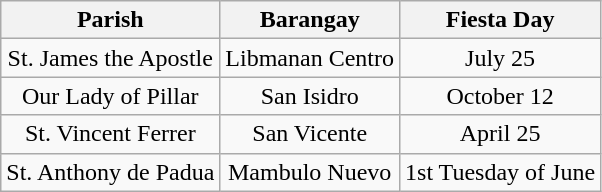<table class="wikitable" style="text-align:center; margin-right:0.5em">
<tr>
<th>Parish</th>
<th>Barangay</th>
<th>Fiesta Day</th>
</tr>
<tr>
<td>St. James the Apostle</td>
<td>Libmanan Centro</td>
<td>July 25</td>
</tr>
<tr>
<td>Our Lady of Pillar</td>
<td>San Isidro</td>
<td>October 12</td>
</tr>
<tr>
<td>St. Vincent Ferrer</td>
<td>San Vicente</td>
<td>April 25</td>
</tr>
<tr>
<td>St. Anthony de Padua</td>
<td>Mambulo Nuevo</td>
<td>1st Tuesday of June</td>
</tr>
</table>
